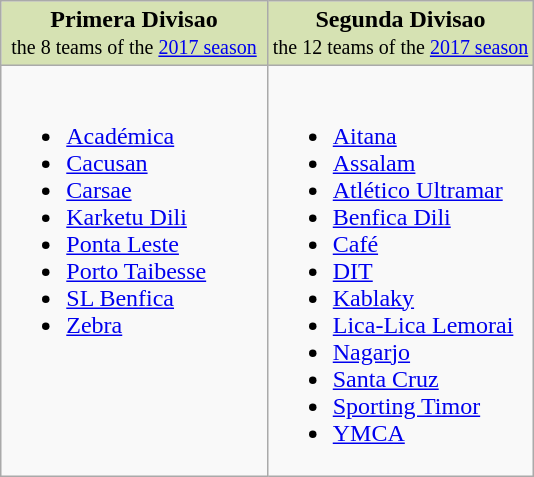<table class="wikitable">
<tr style="background-color:#d6e2b3; text-align:center; vertical-align:top">
<td style="width:50%"><strong>Primera Divisao</strong><br><small>the 8 teams of the <a href='#'>2017 season</a></small></td>
<td style="width:50%"><strong>Segunda Divisao</strong><br><small>the 12 teams of the <a href='#'>2017 season</a></small></td>
</tr>
<tr style="vertical-align:top">
<td><br><ul><li> <a href='#'>Académica</a></li><li> <a href='#'>Cacusan</a></li><li> <a href='#'>Carsae</a></li><li> <a href='#'>Karketu Dili</a></li><li> <a href='#'>Ponta Leste</a></li><li> <a href='#'>Porto Taibesse</a></li><li> <a href='#'>SL Benfica</a></li><li> <a href='#'>Zebra</a></li></ul></td>
<td><br><ul><li> <a href='#'>Aitana</a></li><li> <a href='#'>Assalam</a></li><li> <a href='#'>Atlético Ultramar</a></li><li> <a href='#'>Benfica Dili</a></li><li> <a href='#'>Café</a></li><li> <a href='#'>DIT</a></li><li> <a href='#'>Kablaky</a></li><li> <a href='#'>Lica-Lica Lemorai</a></li><li> <a href='#'>Nagarjo</a></li><li> <a href='#'>Santa Cruz</a></li><li> <a href='#'>Sporting Timor</a></li><li> <a href='#'>YMCA</a></li></ul></td>
</tr>
</table>
